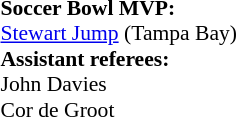<table style="width:100%; font-size:90%;">
<tr>
<td style="width:50%; vertical-align:top;"><br><strong>Soccer Bowl MVP:</strong>
<br><a href='#'>Stewart Jump</a> (Tampa Bay)
<br><strong>Assistant referees:</strong>
<br>John Davies
<br>Cor de Groot</td>
</tr>
</table>
